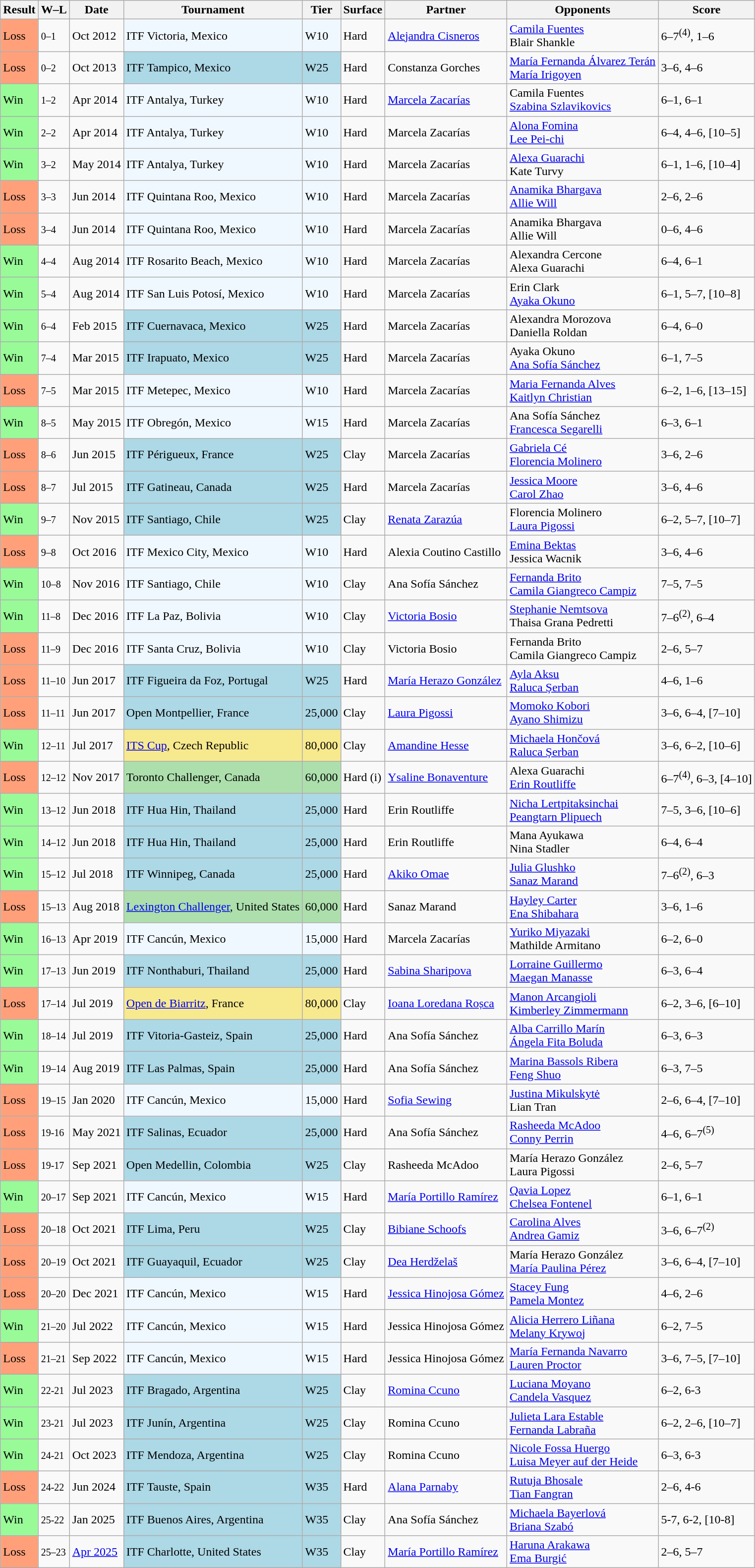<table class="sortable wikitable nowrap">
<tr>
<th>Result</th>
<th class="unsortable">W–L</th>
<th>Date</th>
<th>Tournament</th>
<th>Tier</th>
<th>Surface</th>
<th>Partner</th>
<th>Opponents</th>
<th class="unsortable">Score</th>
</tr>
<tr>
<td style="background:#ffa07a;">Loss</td>
<td><small>0–1</small></td>
<td>Oct 2012</td>
<td style="background:#f0f8ff;">ITF Victoria, Mexico</td>
<td style="background:#f0f8ff;">W10</td>
<td>Hard</td>
<td> <a href='#'>Alejandra Cisneros</a></td>
<td> <a href='#'>Camila Fuentes</a> <br>  Blair Shankle</td>
<td>6–7<sup>(4)</sup>, 1–6</td>
</tr>
<tr>
<td style="background:#ffa07a;">Loss</td>
<td><small>0–2</small></td>
<td>Oct 2013</td>
<td style="background:lightblue;">ITF Tampico, Mexico</td>
<td style="background:lightblue;">W25</td>
<td>Hard</td>
<td> Constanza Gorches</td>
<td> <a href='#'>María Fernanda Álvarez Terán</a> <br>  <a href='#'>María Irigoyen</a></td>
<td>3–6, 4–6</td>
</tr>
<tr>
<td style="background:#98fb98;">Win</td>
<td><small>1–2</small></td>
<td>Apr 2014</td>
<td style="background:#f0f8ff;">ITF Antalya, Turkey</td>
<td style="background:#f0f8ff;">W10</td>
<td>Hard</td>
<td> <a href='#'>Marcela Zacarías</a></td>
<td> Camila Fuentes <br>  <a href='#'>Szabina Szlavikovics</a></td>
<td>6–1, 6–1</td>
</tr>
<tr>
<td style="background:#98fb98;">Win</td>
<td><small>2–2</small></td>
<td>Apr 2014</td>
<td style="background:#f0f8ff;">ITF Antalya, Turkey</td>
<td style="background:#f0f8ff;">W10</td>
<td>Hard</td>
<td> Marcela Zacarías</td>
<td> <a href='#'>Alona Fomina</a> <br>  <a href='#'>Lee Pei-chi</a></td>
<td>6–4, 4–6, [10–5]</td>
</tr>
<tr>
<td style="background:#98fb98;">Win</td>
<td><small>3–2</small></td>
<td>May 2014</td>
<td style="background:#f0f8ff;">ITF Antalya, Turkey</td>
<td style="background:#f0f8ff;">W10</td>
<td>Hard</td>
<td> Marcela Zacarías</td>
<td> <a href='#'>Alexa Guarachi</a> <br>  Kate Turvy</td>
<td>6–1, 1–6, [10–4]</td>
</tr>
<tr>
<td style="background:#ffa07a;">Loss</td>
<td><small>3–3</small></td>
<td>Jun 2014</td>
<td style="background:#f0f8ff;">ITF Quintana Roo, Mexico</td>
<td style="background:#f0f8ff;">W10</td>
<td>Hard</td>
<td> Marcela Zacarías</td>
<td> <a href='#'>Anamika Bhargava</a> <br>  <a href='#'>Allie Will</a></td>
<td>2–6, 2–6</td>
</tr>
<tr>
<td style="background:#ffa07a;">Loss</td>
<td><small>3–4</small></td>
<td>Jun 2014</td>
<td style="background:#f0f8ff;">ITF Quintana Roo, Mexico</td>
<td style="background:#f0f8ff;">W10</td>
<td>Hard</td>
<td> Marcela Zacarías</td>
<td> Anamika Bhargava <br>  Allie Will</td>
<td>0–6, 4–6</td>
</tr>
<tr>
<td style="background:#98fb98;">Win</td>
<td><small>4–4</small></td>
<td>Aug 2014</td>
<td style="background:#f0f8ff;">ITF Rosarito Beach, Mexico</td>
<td style="background:#f0f8ff;">W10</td>
<td>Hard</td>
<td> Marcela Zacarías</td>
<td> Alexandra Cercone <br>  Alexa Guarachi</td>
<td>6–4, 6–1</td>
</tr>
<tr>
<td style="background:#98fb98;">Win</td>
<td><small>5–4</small></td>
<td>Aug 2014</td>
<td style="background:#f0f8ff;">ITF San Luis Potosí, Mexico</td>
<td style="background:#f0f8ff;">W10</td>
<td>Hard</td>
<td> Marcela Zacarías</td>
<td> Erin Clark <br>  <a href='#'>Ayaka Okuno</a></td>
<td>6–1, 5–7, [10–8]</td>
</tr>
<tr>
<td style="background:#98fb98;">Win</td>
<td><small>6–4</small></td>
<td>Feb 2015</td>
<td style="background:lightblue;">ITF Cuernavaca, Mexico</td>
<td style="background:lightblue;">W25</td>
<td>Hard</td>
<td> Marcela Zacarías</td>
<td> Alexandra Morozova <br>  Daniella Roldan</td>
<td>6–4, 6–0</td>
</tr>
<tr>
<td style="background:#98fb98;">Win</td>
<td><small>7–4</small></td>
<td>Mar 2015</td>
<td style="background:lightblue;">ITF Irapuato, Mexico</td>
<td style="background:lightblue;">W25</td>
<td>Hard</td>
<td> Marcela Zacarías</td>
<td> Ayaka Okuno <br>  <a href='#'>Ana Sofía Sánchez</a></td>
<td>6–1, 7–5</td>
</tr>
<tr>
<td style="background:#ffa07a;">Loss</td>
<td><small>7–5</small></td>
<td>Mar 2015</td>
<td style="background:#f0f8ff;">ITF Metepec, Mexico</td>
<td style="background:#f0f8ff;">W10</td>
<td>Hard</td>
<td> Marcela Zacarías</td>
<td> <a href='#'>Maria Fernanda Alves</a> <br>  <a href='#'>Kaitlyn Christian</a></td>
<td>6–2, 1–6, [13–15]</td>
</tr>
<tr>
<td style="background:#98fb98;">Win</td>
<td><small>8–5</small></td>
<td>May 2015</td>
<td style="background:#f0f8ff;">ITF Obregón, Mexico</td>
<td style="background:#f0f8ff;">W15</td>
<td>Hard</td>
<td> Marcela Zacarías</td>
<td> Ana Sofía Sánchez <br>  <a href='#'>Francesca Segarelli</a></td>
<td>6–3, 6–1</td>
</tr>
<tr>
<td style="background:#ffa07a;">Loss</td>
<td><small>8–6</small></td>
<td>Jun 2015</td>
<td style="background:lightblue;">ITF Périgueux, France</td>
<td style="background:lightblue;">W25</td>
<td>Clay</td>
<td> Marcela Zacarías</td>
<td> <a href='#'>Gabriela Cé</a> <br>  <a href='#'>Florencia Molinero</a></td>
<td>3–6, 2–6</td>
</tr>
<tr>
<td style="background:#ffa07a;">Loss</td>
<td><small>8–7</small></td>
<td>Jul 2015</td>
<td style="background:lightblue;">ITF Gatineau, Canada</td>
<td style="background:lightblue;">W25</td>
<td>Hard</td>
<td> Marcela Zacarías</td>
<td> <a href='#'>Jessica Moore</a> <br>  <a href='#'>Carol Zhao</a></td>
<td>3–6, 4–6</td>
</tr>
<tr>
<td style="background:#98fb98;">Win</td>
<td><small>9–7</small></td>
<td>Nov 2015</td>
<td style="background:lightblue;">ITF Santiago, Chile</td>
<td style="background:lightblue;">W25</td>
<td>Clay</td>
<td> <a href='#'>Renata Zarazúa</a></td>
<td> Florencia Molinero <br>  <a href='#'>Laura Pigossi</a></td>
<td>6–2, 5–7, [10–7]</td>
</tr>
<tr>
<td style="background:#ffa07a;">Loss</td>
<td><small>9–8</small></td>
<td>Oct 2016</td>
<td style="background:#f0f8ff;">ITF Mexico City, Mexico</td>
<td style="background:#f0f8ff;">W10</td>
<td>Hard</td>
<td> Alexia Coutino Castillo</td>
<td> <a href='#'>Emina Bektas</a> <br>  Jessica Wacnik</td>
<td>3–6, 4–6</td>
</tr>
<tr>
<td style="background:#98fb98;">Win</td>
<td><small>10–8</small></td>
<td>Nov 2016</td>
<td style="background:#f0f8ff;">ITF Santiago, Chile</td>
<td style="background:#f0f8ff;">W10</td>
<td>Clay</td>
<td> Ana Sofía Sánchez</td>
<td> <a href='#'>Fernanda Brito</a> <br>  <a href='#'>Camila Giangreco Campiz</a></td>
<td>7–5, 7–5</td>
</tr>
<tr>
<td style="background:#98fb98;">Win</td>
<td><small>11–8</small></td>
<td>Dec 2016</td>
<td style="background:#f0f8ff;">ITF La Paz, Bolivia</td>
<td style="background:#f0f8ff;">W10</td>
<td>Clay</td>
<td> <a href='#'>Victoria Bosio</a></td>
<td> <a href='#'>Stephanie Nemtsova</a> <br>  Thaisa Grana Pedretti</td>
<td>7–6<sup>(2)</sup>, 6–4</td>
</tr>
<tr>
<td style="background:#ffa07a;">Loss</td>
<td><small>11–9</small></td>
<td>Dec 2016</td>
<td style="background:#f0f8ff;">ITF Santa Cruz, Bolivia</td>
<td style="background:#f0f8ff;">W10</td>
<td>Clay</td>
<td> Victoria Bosio</td>
<td> Fernanda Brito <br>  Camila Giangreco Campiz</td>
<td>2–6, 5–7</td>
</tr>
<tr>
<td style="background:#ffa07a;">Loss</td>
<td><small>11–10</small></td>
<td>Jun 2017</td>
<td style="background:lightblue;">ITF Figueira da Foz, Portugal</td>
<td style="background:lightblue;">W25</td>
<td>Hard</td>
<td> <a href='#'>María Herazo González</a></td>
<td> <a href='#'>Ayla Aksu</a> <br>  <a href='#'>Raluca Șerban</a></td>
<td>4–6, 1–6</td>
</tr>
<tr>
<td style="background:#ffa07a;">Loss</td>
<td><small>11–11</small></td>
<td>Jun 2017</td>
<td style="background:lightblue;">Open Montpellier, France</td>
<td style="background:lightblue;">25,000</td>
<td>Clay</td>
<td> <a href='#'>Laura Pigossi</a></td>
<td> <a href='#'>Momoko Kobori</a> <br>  <a href='#'>Ayano Shimizu</a></td>
<td>3–6, 6–4, [7–10]</td>
</tr>
<tr>
<td style="background:#98fb98;">Win</td>
<td><small>12–11</small></td>
<td>Jul 2017</td>
<td style="background:#f7e98e;"><a href='#'>ITS Cup</a>, Czech Republic</td>
<td style="background:#f7e98e;">80,000</td>
<td>Clay</td>
<td> <a href='#'>Amandine Hesse</a></td>
<td> <a href='#'>Michaela Hončová</a> <br>  <a href='#'>Raluca Șerban</a></td>
<td>3–6, 6–2, [10–6]</td>
</tr>
<tr>
<td style="background:#ffa07a;">Loss</td>
<td><small>12–12</small></td>
<td>Nov 2017</td>
<td style="background:#addfad;">Toronto Challenger, Canada</td>
<td style="background:#addfad;">60,000</td>
<td>Hard (i)</td>
<td> <a href='#'>Ysaline Bonaventure</a></td>
<td> Alexa Guarachi <br>  <a href='#'>Erin Routliffe</a></td>
<td>6–7<sup>(4)</sup>, 6–3, [4–10]</td>
</tr>
<tr>
<td style="background:#98fb98;">Win</td>
<td><small>13–12</small></td>
<td>Jun 2018</td>
<td style="background:lightblue;">ITF Hua Hin, Thailand</td>
<td style="background:lightblue;">25,000</td>
<td>Hard</td>
<td> Erin Routliffe</td>
<td> <a href='#'>Nicha Lertpitaksinchai</a> <br>  <a href='#'>Peangtarn Plipuech</a></td>
<td>7–5, 3–6, [10–6]</td>
</tr>
<tr>
<td style="background:#98fb98;">Win</td>
<td><small>14–12</small></td>
<td>Jun 2018</td>
<td style="background:lightblue;">ITF Hua Hin, Thailand</td>
<td style="background:lightblue;">25,000</td>
<td>Hard</td>
<td> Erin Routliffe</td>
<td> Mana Ayukawa <br>  Nina Stadler</td>
<td>6–4, 6–4</td>
</tr>
<tr>
<td style="background:#98fb98;">Win</td>
<td><small>15–12</small></td>
<td>Jul 2018</td>
<td style="background:lightblue;">ITF Winnipeg, Canada</td>
<td style="background:lightblue;">25,000</td>
<td>Hard</td>
<td> <a href='#'>Akiko Omae</a></td>
<td> <a href='#'>Julia Glushko</a> <br>  <a href='#'>Sanaz Marand</a></td>
<td>7–6<sup>(2)</sup>, 6–3</td>
</tr>
<tr>
<td style="background:#ffa07a;">Loss</td>
<td><small>15–13</small></td>
<td>Aug 2018</td>
<td style="background:#addfad;"><a href='#'>Lexington Challenger</a>, United States</td>
<td style="background:#addfad;">60,000</td>
<td>Hard</td>
<td> Sanaz Marand</td>
<td> <a href='#'>Hayley Carter</a> <br>  <a href='#'>Ena Shibahara</a></td>
<td>3–6, 1–6</td>
</tr>
<tr>
<td style="background:#98fb98;">Win</td>
<td><small>16–13</small></td>
<td>Apr 2019</td>
<td style="background:#f0f8ff;">ITF Cancún, Mexico</td>
<td style="background:#f0f8ff;">15,000</td>
<td>Hard</td>
<td> Marcela Zacarías</td>
<td> <a href='#'>Yuriko Miyazaki</a> <br>  Mathilde Armitano</td>
<td>6–2, 6–0</td>
</tr>
<tr>
<td style="background:#98fb98;">Win</td>
<td><small>17–13</small></td>
<td>Jun 2019</td>
<td style="background:lightblue;">ITF Nonthaburi, Thailand</td>
<td style="background:lightblue;">25,000</td>
<td>Hard</td>
<td> <a href='#'>Sabina Sharipova</a></td>
<td> <a href='#'>Lorraine Guillermo</a> <br>  <a href='#'>Maegan Manasse</a></td>
<td>6–3, 6–4</td>
</tr>
<tr>
<td bgcolor=ffa07a>Loss</td>
<td><small>17–14</small></td>
<td>Jul 2019</td>
<td style="background:#f7e98e;"><a href='#'>Open de Biarritz</a>, France</td>
<td style="background:#f7e98e;">80,000</td>
<td>Clay</td>
<td> <a href='#'>Ioana Loredana Roșca</a></td>
<td> <a href='#'>Manon Arcangioli</a> <br>  <a href='#'>Kimberley Zimmermann</a></td>
<td>6–2, 3–6, [6–10]</td>
</tr>
<tr>
<td style="background:#98fb98;">Win</td>
<td><small>18–14</small></td>
<td>Jul 2019</td>
<td style="background:lightblue;">ITF Vitoria-Gasteiz, Spain</td>
<td style="background:lightblue;">25,000</td>
<td>Hard</td>
<td> Ana Sofía Sánchez</td>
<td> <a href='#'>Alba Carrillo Marín</a> <br>  <a href='#'>Ángela Fita Boluda</a></td>
<td>6–3, 6–3</td>
</tr>
<tr>
<td style="background:#98fb98;">Win</td>
<td><small>19–14</small></td>
<td>Aug 2019</td>
<td style="background:lightblue;">ITF Las Palmas, Spain</td>
<td style="background:lightblue;">25,000</td>
<td>Hard</td>
<td> Ana Sofía Sánchez</td>
<td> <a href='#'>Marina Bassols Ribera</a> <br>  <a href='#'>Feng Shuo</a></td>
<td>6–3, 7–5</td>
</tr>
<tr>
<td bgcolor=ffa07a>Loss</td>
<td><small>19–15</small></td>
<td>Jan 2020</td>
<td style="background:#f0f8ff;">ITF Cancún, Mexico</td>
<td style="background:#f0f8ff;">15,000</td>
<td>Hard</td>
<td> <a href='#'>Sofia Sewing</a></td>
<td> <a href='#'>Justina Mikulskytė</a> <br>  Lian Tran</td>
<td>2–6, 6–4, [7–10]</td>
</tr>
<tr>
<td style="background:#ffa07a;">Loss</td>
<td><small>19-16</small></td>
<td>May 2021</td>
<td style="background:lightblue;">ITF Salinas, Ecuador</td>
<td style="background:lightblue;">25,000</td>
<td>Hard</td>
<td> Ana Sofía Sánchez</td>
<td> <a href='#'>Rasheeda McAdoo</a> <br>  <a href='#'>Conny Perrin</a></td>
<td>4–6, 6–7<sup>(5)</sup></td>
</tr>
<tr>
<td style="background:#ffa07a;">Loss</td>
<td><small>19-17</small></td>
<td>Sep 2021</td>
<td style="background:lightblue;">Open Medellin, Colombia</td>
<td style="background:lightblue;">W25</td>
<td>Clay</td>
<td> Rasheeda McAdoo</td>
<td> María Herazo González <br>  Laura Pigossi</td>
<td>2–6, 5–7</td>
</tr>
<tr>
<td style="background:#98fb98;">Win</td>
<td><small>20–17</small></td>
<td>Sep 2021</td>
<td style="background:#f0f8ff;">ITF Cancún, Mexico</td>
<td style="background:#f0f8ff;">W15</td>
<td>Hard</td>
<td> <a href='#'>María Portillo Ramírez</a></td>
<td> <a href='#'>Qavia Lopez</a> <br>  <a href='#'>Chelsea Fontenel</a></td>
<td>6–1, 6–1</td>
</tr>
<tr>
<td style="background:#ffa07a;">Loss</td>
<td><small>20–18</small></td>
<td>Oct 2021</td>
<td style="background:lightblue;">ITF Lima, Peru</td>
<td style="background:lightblue;">W25</td>
<td>Clay</td>
<td> <a href='#'>Bibiane Schoofs</a></td>
<td> <a href='#'>Carolina Alves</a> <br>  <a href='#'>Andrea Gamiz</a></td>
<td>3–6, 6–7<sup>(2)</sup></td>
</tr>
<tr>
<td style="background:#ffa07a;">Loss</td>
<td><small>20–19</small></td>
<td>Oct 2021</td>
<td style="background:lightblue;">ITF Guayaquil, Ecuador</td>
<td style="background:lightblue;">W25</td>
<td>Clay</td>
<td> <a href='#'>Dea Herdželaš</a></td>
<td> María Herazo González <br>  <a href='#'>María Paulina Pérez</a></td>
<td>3–6, 6–4, [7–10]</td>
</tr>
<tr>
<td style="background:#ffa07a;">Loss</td>
<td><small>20–20</small></td>
<td>Dec 2021</td>
<td style="background:#f0f8ff;">ITF Cancún, Mexico</td>
<td style="background:#f0f8ff;">W15</td>
<td>Hard</td>
<td> <a href='#'>Jessica Hinojosa Gómez</a></td>
<td> <a href='#'>Stacey Fung</a> <br>  <a href='#'>Pamela Montez</a></td>
<td>4–6, 2–6</td>
</tr>
<tr>
<td style="background:#98fb98;">Win</td>
<td><small>21–20</small></td>
<td>Jul 2022</td>
<td style="background:#f0f8ff;">ITF Cancún, Mexico</td>
<td style="background:#f0f8ff;">W15</td>
<td>Hard</td>
<td> Jessica Hinojosa Gómez</td>
<td> <a href='#'>Alicia Herrero Liñana</a> <br>  <a href='#'>Melany Krywoj</a></td>
<td>6–2, 7–5</td>
</tr>
<tr>
<td style="background:#ffa07a;">Loss</td>
<td><small>21–21</small></td>
<td>Sep 2022</td>
<td style="background:#f0f8ff;">ITF Cancún, Mexico</td>
<td style="background:#f0f8ff;">W15</td>
<td>Hard</td>
<td> Jessica Hinojosa Gómez</td>
<td> <a href='#'>María Fernanda Navarro</a> <br>  <a href='#'>Lauren Proctor</a></td>
<td>3–6, 7–5, [7–10]</td>
</tr>
<tr>
<td style="background:#98fb98;">Win</td>
<td><small>22-21</small></td>
<td>Jul 2023</td>
<td style="background:lightblue;">ITF Bragado, Argentina</td>
<td style="background:lightblue;">W25</td>
<td>Clay</td>
<td> <a href='#'>Romina Ccuno</a></td>
<td> <a href='#'>Luciana Moyano</a> <br>  <a href='#'>Candela Vasquez</a></td>
<td>6–2, 6-3</td>
</tr>
<tr>
<td style="background:#98fb98;">Win</td>
<td><small>23-21</small></td>
<td>Jul 2023</td>
<td style="background:lightblue;">ITF Junín, Argentina</td>
<td style="background:lightblue;">W25</td>
<td>Clay</td>
<td> Romina Ccuno</td>
<td> <a href='#'>Julieta Lara Estable</a> <br>  <a href='#'>Fernanda Labraña</a></td>
<td>6–2, 2–6, [10–7]</td>
</tr>
<tr>
<td style="background:#98fb98;">Win</td>
<td><small>24-21</small></td>
<td>Oct 2023</td>
<td style="background:lightblue;">ITF Mendoza, Argentina</td>
<td style="background:lightblue;">W25</td>
<td>Clay</td>
<td> Romina Ccuno</td>
<td> <a href='#'>Nicole Fossa Huergo</a> <br>  <a href='#'>Luisa Meyer auf der Heide</a></td>
<td>6–3, 6-3</td>
</tr>
<tr>
<td style="background:#ffa07a;">Loss</td>
<td><small>24-22</small></td>
<td>Jun 2024</td>
<td style="background:lightblue;">ITF Tauste, Spain</td>
<td style="background:lightblue;">W35</td>
<td>Hard</td>
<td> <a href='#'>Alana Parnaby</a></td>
<td> <a href='#'>Rutuja Bhosale</a> <br>  <a href='#'>Tian Fangran</a></td>
<td>2–6, 4-6</td>
</tr>
<tr>
<td style="background:#98fb98;">Win</td>
<td><small>25-22</small></td>
<td>Jan 2025</td>
<td style="background:lightblue;">ITF Buenos Aires, Argentina</td>
<td style="background:lightblue;">W35</td>
<td>Clay</td>
<td> Ana Sofía Sánchez</td>
<td> <a href='#'>Michaela Bayerlová</a> <br>  <a href='#'>Briana Szabó</a></td>
<td>5-7, 6-2, [10-8]</td>
</tr>
<tr>
<td bgcolor="FFA07A">Loss</td>
<td><small>25–23</small></td>
<td><a href='#'>Apr 2025</a></td>
<td style="background:lightblue;">ITF Charlotte, United States</td>
<td style="background:lightblue;">W35</td>
<td>Clay</td>
<td> <a href='#'>María Portillo Ramírez</a></td>
<td> <a href='#'>Haruna Arakawa</a> <br>  <a href='#'>Ema Burgić</a></td>
<td>2–6, 5–7</td>
</tr>
</table>
